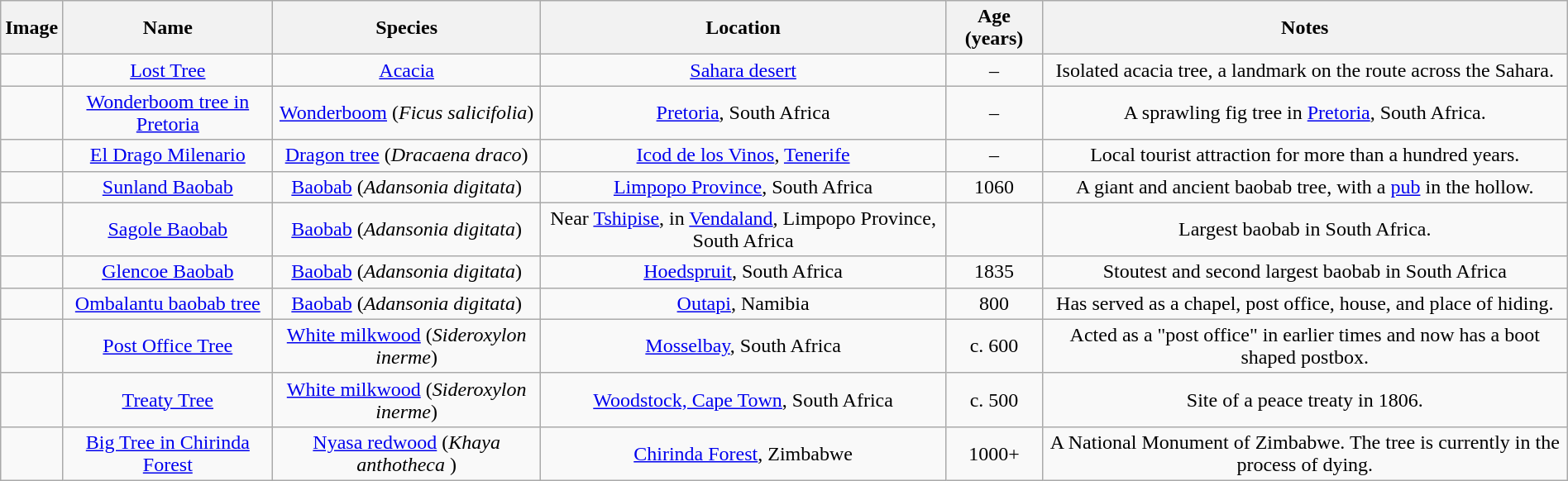<table class="sortable wikitable" style="text-align:center; width:100%;">
<tr>
<th>Image</th>
<th>Name</th>
<th>Species</th>
<th>Location</th>
<th>Age (years)</th>
<th>Notes</th>
</tr>
<tr>
<td></td>
<td><a href='#'>Lost Tree</a></td>
<td><a href='#'>Acacia</a></td>
<td><a href='#'>Sahara desert</a> <br><small> </small></td>
<td>–</td>
<td>Isolated acacia tree, a landmark on the route across the Sahara.</td>
</tr>
<tr>
<td></td>
<td><a href='#'>Wonderboom tree in Pretoria</a></td>
<td><a href='#'>Wonderboom</a> (<em>Ficus salicifolia</em>)</td>
<td><a href='#'>Pretoria</a>, South Africa <br><small> </small></td>
<td>–</td>
<td>A sprawling fig tree in <a href='#'>Pretoria</a>, South Africa.</td>
</tr>
<tr>
<td></td>
<td><a href='#'>El Drago Milenario</a></td>
<td><a href='#'>Dragon tree</a> (<em>Dracaena draco</em>)</td>
<td><a href='#'>Icod de los Vinos</a>, <a href='#'>Tenerife</a> <br><small>  </small></td>
<td>–</td>
<td>Local tourist attraction for more than a hundred years.</td>
</tr>
<tr>
<td></td>
<td><a href='#'>Sunland Baobab</a></td>
<td><a href='#'>Baobab</a> (<em>Adansonia digitata</em>)</td>
<td><a href='#'>Limpopo Province</a>, South Africa<br><small></small></td>
<td>1060</td>
<td>A giant and ancient baobab tree, with a <a href='#'>pub</a> in the hollow.</td>
</tr>
<tr>
<td></td>
<td><a href='#'>Sagole Baobab</a></td>
<td><a href='#'>Baobab</a> (<em>Adansonia digitata</em>)</td>
<td>Near <a href='#'>Tshipise</a>, in <a href='#'>Vendaland</a>, Limpopo Province, South Africa <br> <small> </small></td>
<td></td>
<td>Largest baobab in South Africa.</td>
</tr>
<tr>
<td></td>
<td><a href='#'>Glencoe Baobab</a></td>
<td><a href='#'>Baobab</a> (<em>Adansonia digitata</em>)</td>
<td><a href='#'>Hoedspruit</a>, South Africa <br><small></small></td>
<td>1835</td>
<td>Stoutest and second largest baobab in South Africa</td>
</tr>
<tr>
<td></td>
<td><a href='#'>Ombalantu baobab tree</a></td>
<td><a href='#'>Baobab</a> (<em>Adansonia digitata</em>)</td>
<td><a href='#'>Outapi</a>, Namibia<br><small> </small></td>
<td>800</td>
<td>Has served as a chapel, post office, house, and place of hiding.</td>
</tr>
<tr>
<td></td>
<td><a href='#'>Post Office Tree</a></td>
<td><a href='#'>White milkwood</a> (<em>Sideroxylon inerme</em>)</td>
<td><a href='#'>Mosselbay</a>, South Africa <br><small></small></td>
<td>c. 600</td>
<td>Acted as a "post office" in earlier times and now has a boot shaped postbox.</td>
</tr>
<tr>
<td></td>
<td><a href='#'>Treaty Tree</a></td>
<td><a href='#'>White milkwood</a> (<em>Sideroxylon inerme</em>)</td>
<td><a href='#'>Woodstock, Cape Town</a>, South Africa <br> <small>  </small></td>
<td>c. 500</td>
<td>Site of a peace treaty in 1806.</td>
</tr>
<tr>
<td></td>
<td><a href='#'>Big Tree in Chirinda Forest</a></td>
<td><a href='#'>Nyasa redwood</a> (<em>Khaya anthotheca </em>)</td>
<td><a href='#'>Chirinda Forest</a>, Zimbabwe <br> <small>  </small></td>
<td>1000+</td>
<td>A National Monument of Zimbabwe. The tree is currently in the process of dying.</td>
</tr>
</table>
